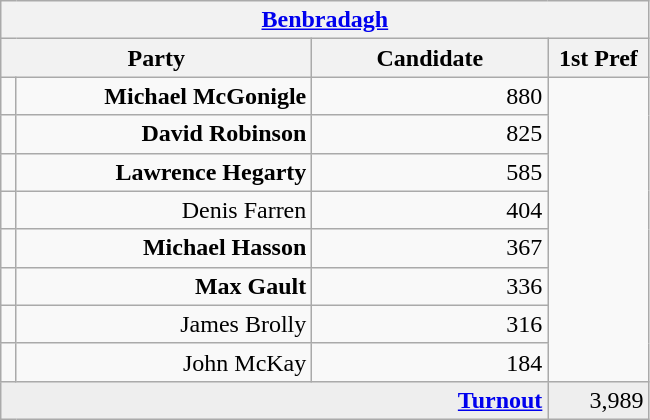<table class="wikitable">
<tr>
<th colspan="4" align="center"><a href='#'>Benbradagh</a></th>
</tr>
<tr>
<th colspan="2" align="center" width=200>Party</th>
<th width=150>Candidate</th>
<th width=60>1st Pref</th>
</tr>
<tr>
<td></td>
<td align="right"><strong>Michael McGonigle</strong></td>
<td align="right">880</td>
</tr>
<tr>
<td></td>
<td align="right"><strong>David Robinson</strong></td>
<td align="right">825</td>
</tr>
<tr>
<td></td>
<td align="right"><strong>Lawrence Hegarty</strong></td>
<td align="right">585</td>
</tr>
<tr>
<td></td>
<td align="right">Denis Farren</td>
<td align="right">404</td>
</tr>
<tr>
<td></td>
<td align="right"><strong>Michael Hasson</strong></td>
<td align="right">367</td>
</tr>
<tr>
<td></td>
<td align="right"><strong>Max Gault</strong></td>
<td align="right">336</td>
</tr>
<tr>
<td></td>
<td align="right">James Brolly</td>
<td align="right">316</td>
</tr>
<tr>
<td></td>
<td align="right">John McKay</td>
<td align="right">184</td>
</tr>
<tr bgcolor="EEEEEE">
<td colspan=3 align="right"><strong><a href='#'>Turnout</a></strong></td>
<td align="right">3,989</td>
</tr>
</table>
